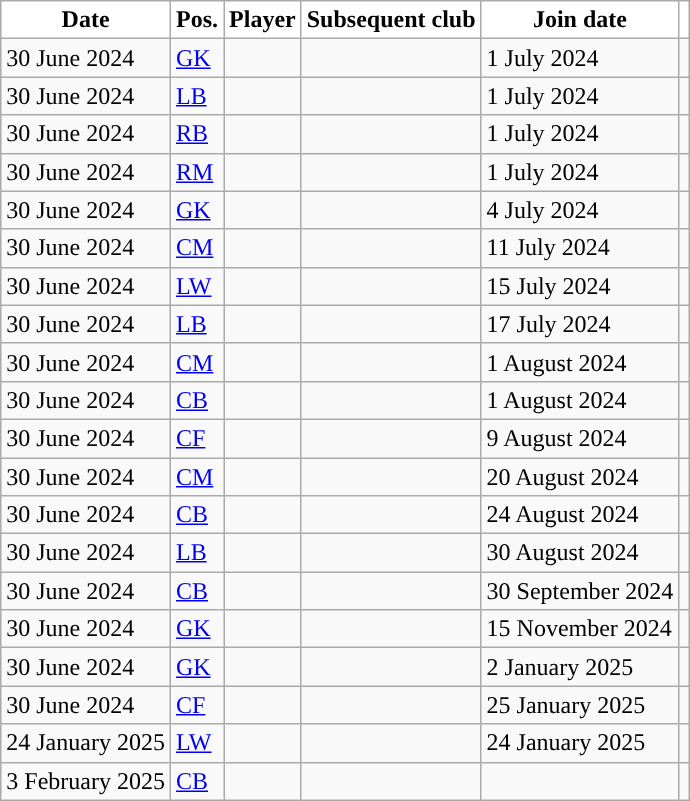<table class="wikitable plainrowheaders sortable">
<tr>
<th style="background-color: white; color:black; ">Date</th>
<th style="background-color: white; color:black; ">Pos.</th>
<th style="background-color: white; color:black; ">Player</th>
<th style="background-color: white; color:black; ">Subsequent club</th>
<th style="background-color: white; color:black; ">Join date</th>
<th style="background-color: white; color:black; "></th>
</tr>
<tr>
<td>30 June 2024</td>
<td><a href='#'>GK</a></td>
<td></td>
<td></td>
<td>1 July 2024</td>
<td></td>
</tr>
<tr>
<td>30 June 2024</td>
<td><a href='#'>LB</a></td>
<td></td>
<td></td>
<td>1 July 2024</td>
<td></td>
</tr>
<tr>
<td>30 June 2024</td>
<td><a href='#'>RB</a></td>
<td></td>
<td></td>
<td>1 July 2024</td>
<td></td>
</tr>
<tr>
<td>30 June 2024</td>
<td><a href='#'>RM</a></td>
<td></td>
<td></td>
<td>1 July 2024</td>
<td></td>
</tr>
<tr>
<td>30 June 2024</td>
<td><a href='#'>GK</a></td>
<td></td>
<td></td>
<td>4 July 2024</td>
<td></td>
</tr>
<tr>
<td>30 June 2024</td>
<td><a href='#'>CM</a></td>
<td></td>
<td></td>
<td>11 July 2024</td>
<td></td>
</tr>
<tr>
<td>30 June 2024</td>
<td><a href='#'>LW</a></td>
<td></td>
<td></td>
<td>15 July 2024</td>
<td></td>
</tr>
<tr>
<td>30 June 2024</td>
<td><a href='#'>LB</a></td>
<td></td>
<td></td>
<td>17 July 2024</td>
<td></td>
</tr>
<tr>
<td>30 June 2024</td>
<td><a href='#'>CM</a></td>
<td></td>
<td></td>
<td>1 August 2024</td>
<td></td>
</tr>
<tr>
<td>30 June 2024</td>
<td><a href='#'>CB</a></td>
<td></td>
<td></td>
<td>1 August 2024</td>
<td></td>
</tr>
<tr>
<td>30 June 2024</td>
<td><a href='#'>CF</a></td>
<td></td>
<td></td>
<td>9 August 2024</td>
<td></td>
</tr>
<tr>
<td>30 June 2024</td>
<td><a href='#'>CM</a></td>
<td></td>
<td></td>
<td>20 August 2024</td>
<td></td>
</tr>
<tr>
<td>30 June 2024</td>
<td><a href='#'>CB</a></td>
<td></td>
<td></td>
<td>24 August 2024</td>
<td></td>
</tr>
<tr>
<td>30 June 2024</td>
<td><a href='#'>LB</a></td>
<td></td>
<td></td>
<td>30 August 2024</td>
<td></td>
</tr>
<tr>
<td>30 June 2024</td>
<td><a href='#'>CB</a></td>
<td></td>
<td></td>
<td>30 September 2024</td>
<td></td>
</tr>
<tr>
<td>30 June 2024</td>
<td><a href='#'>GK</a></td>
<td></td>
<td></td>
<td>15 November 2024</td>
<td></td>
</tr>
<tr>
<td>30 June 2024</td>
<td><a href='#'>GK</a></td>
<td></td>
<td></td>
<td>2 January 2025</td>
<td></td>
</tr>
<tr>
<td>30 June 2024</td>
<td><a href='#'>CF</a></td>
<td></td>
<td></td>
<td>25 January 2025</td>
<td></td>
</tr>
<tr>
<td>24 January 2025</td>
<td><a href='#'>LW</a></td>
<td></td>
<td></td>
<td>24 January 2025</td>
<td></td>
</tr>
<tr>
<td>3 February 2025</td>
<td><a href='#'>CB</a></td>
<td></td>
<td></td>
<td></td>
<td></td>
</tr>
</table>
